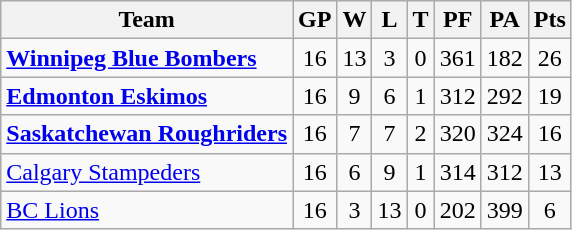<table class="wikitable">
<tr>
<th>Team</th>
<th>GP</th>
<th>W</th>
<th>L</th>
<th>T</th>
<th>PF</th>
<th>PA</th>
<th>Pts</th>
</tr>
<tr align="center">
<td align="left"><strong><a href='#'>Winnipeg Blue Bombers</a></strong></td>
<td>16</td>
<td>13</td>
<td>3</td>
<td>0</td>
<td>361</td>
<td>182</td>
<td>26</td>
</tr>
<tr align="center">
<td align="left"><strong><a href='#'>Edmonton Eskimos</a></strong></td>
<td>16</td>
<td>9</td>
<td>6</td>
<td>1</td>
<td>312</td>
<td>292</td>
<td>19</td>
</tr>
<tr align="center">
<td align="left"><strong><a href='#'>Saskatchewan Roughriders</a></strong></td>
<td>16</td>
<td>7</td>
<td>7</td>
<td>2</td>
<td>320</td>
<td>324</td>
<td>16</td>
</tr>
<tr align="center">
<td align="left"><a href='#'>Calgary Stampeders</a></td>
<td>16</td>
<td>6</td>
<td>9</td>
<td>1</td>
<td>314</td>
<td>312</td>
<td>13</td>
</tr>
<tr align="center">
<td align="left"><a href='#'>BC Lions</a></td>
<td>16</td>
<td>3</td>
<td>13</td>
<td>0</td>
<td>202</td>
<td>399</td>
<td>6</td>
</tr>
</table>
